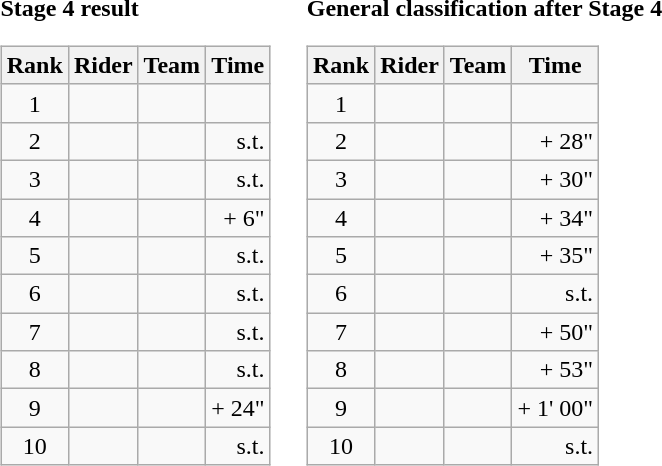<table>
<tr>
<td><strong>Stage 4 result</strong><br><table class="wikitable">
<tr>
<th scope="col">Rank</th>
<th scope="col">Rider</th>
<th scope="col">Team</th>
<th scope="col">Time</th>
</tr>
<tr>
<td style="text-align:center;">1</td>
<td></td>
<td></td>
<td style="text-align:right;"></td>
</tr>
<tr>
<td style="text-align:center;">2</td>
<td></td>
<td></td>
<td style="text-align:right;">s.t.</td>
</tr>
<tr>
<td style="text-align:center;">3</td>
<td></td>
<td></td>
<td style="text-align:right;">s.t.</td>
</tr>
<tr>
<td style="text-align:center;">4</td>
<td></td>
<td></td>
<td style="text-align:right;">+ 6"</td>
</tr>
<tr>
<td style="text-align:center;">5</td>
<td></td>
<td></td>
<td style="text-align:right;">s.t.</td>
</tr>
<tr>
<td style="text-align:center;">6</td>
<td></td>
<td></td>
<td style="text-align:right;">s.t.</td>
</tr>
<tr>
<td style="text-align:center;">7</td>
<td></td>
<td></td>
<td style="text-align:right;">s.t.</td>
</tr>
<tr>
<td style="text-align:center;">8</td>
<td></td>
<td></td>
<td style="text-align:right;">s.t.</td>
</tr>
<tr>
<td style="text-align:center;">9</td>
<td></td>
<td></td>
<td style="text-align:right;">+ 24"</td>
</tr>
<tr>
<td style="text-align:center;">10</td>
<td></td>
<td></td>
<td style="text-align:right;">s.t.</td>
</tr>
</table>
</td>
<td></td>
<td><strong>General classification after Stage 4</strong><br><table class="wikitable">
<tr>
<th scope="col">Rank</th>
<th scope="col">Rider</th>
<th scope="col">Team</th>
<th scope="col">Time</th>
</tr>
<tr>
<td style="text-align:center;">1</td>
<td> </td>
<td></td>
<td style="text-align:right;"></td>
</tr>
<tr>
<td style="text-align:center;">2</td>
<td>  </td>
<td></td>
<td style="text-align:right;">+ 28"</td>
</tr>
<tr>
<td style="text-align:center;">3</td>
<td></td>
<td></td>
<td style="text-align:right;">+ 30"</td>
</tr>
<tr>
<td style="text-align:center;">4</td>
<td></td>
<td></td>
<td style="text-align:right;">+ 34"</td>
</tr>
<tr>
<td style="text-align:center;">5</td>
<td> </td>
<td></td>
<td style="text-align:right;">+ 35"</td>
</tr>
<tr>
<td style="text-align:center;">6</td>
<td></td>
<td></td>
<td style="text-align:right;">s.t.</td>
</tr>
<tr>
<td style="text-align:center;">7</td>
<td></td>
<td></td>
<td style="text-align:right;">+ 50"</td>
</tr>
<tr>
<td style="text-align:center;">8</td>
<td></td>
<td></td>
<td style="text-align:right;">+ 53"</td>
</tr>
<tr>
<td style="text-align:center;">9</td>
<td></td>
<td></td>
<td style="text-align:right;">+ 1' 00"</td>
</tr>
<tr>
<td style="text-align:center;">10</td>
<td></td>
<td></td>
<td style="text-align:right;">s.t.</td>
</tr>
</table>
</td>
</tr>
</table>
